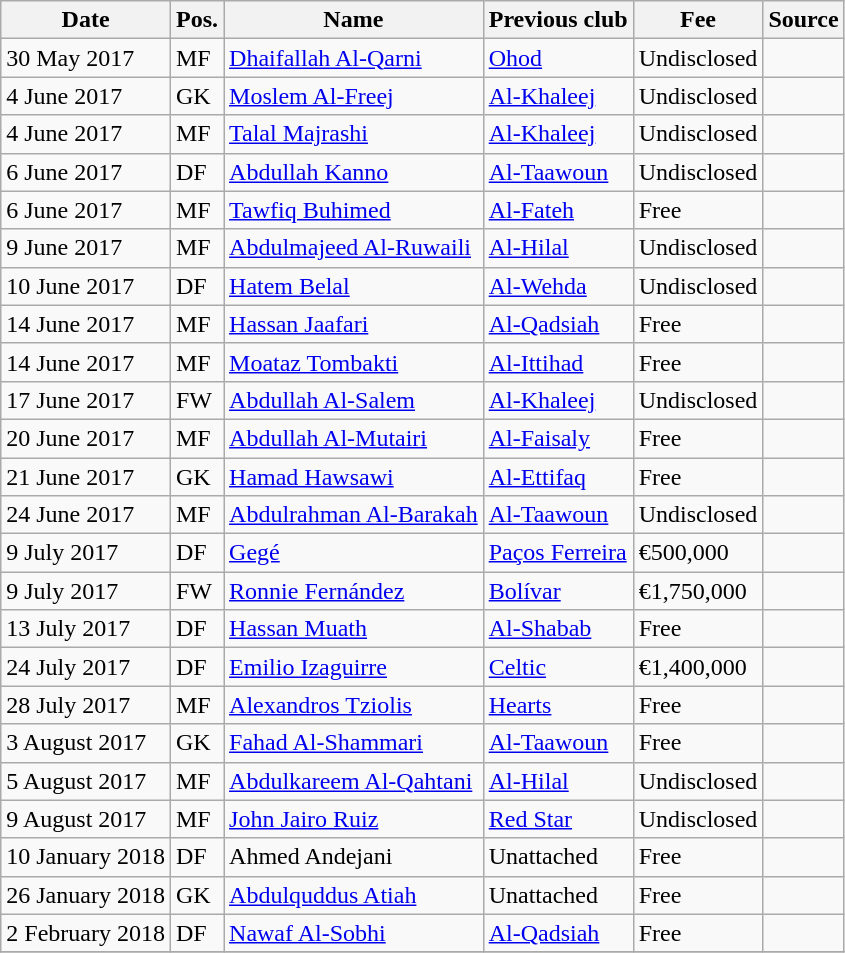<table class="wikitable" style="text-align:left">
<tr>
<th>Date</th>
<th>Pos.</th>
<th>Name</th>
<th>Previous club</th>
<th>Fee</th>
<th>Source</th>
</tr>
<tr>
<td>30 May 2017</td>
<td>MF</td>
<td> <a href='#'>Dhaifallah Al-Qarni</a></td>
<td> <a href='#'>Ohod</a></td>
<td>Undisclosed</td>
<td></td>
</tr>
<tr>
<td>4 June 2017</td>
<td>GK</td>
<td> <a href='#'>Moslem Al-Freej</a></td>
<td> <a href='#'>Al-Khaleej</a></td>
<td>Undisclosed</td>
<td></td>
</tr>
<tr>
<td>4 June 2017</td>
<td>MF</td>
<td> <a href='#'>Talal Majrashi</a></td>
<td> <a href='#'>Al-Khaleej</a></td>
<td>Undisclosed</td>
<td></td>
</tr>
<tr>
<td>6 June 2017</td>
<td>DF</td>
<td> <a href='#'>Abdullah Kanno</a></td>
<td> <a href='#'>Al-Taawoun</a></td>
<td>Undisclosed</td>
<td></td>
</tr>
<tr>
<td>6 June 2017</td>
<td>MF</td>
<td> <a href='#'>Tawfiq Buhimed</a></td>
<td> <a href='#'>Al-Fateh</a></td>
<td>Free</td>
<td></td>
</tr>
<tr>
<td>9 June 2017</td>
<td>MF</td>
<td> <a href='#'>Abdulmajeed Al-Ruwaili</a></td>
<td> <a href='#'>Al-Hilal</a></td>
<td>Undisclosed</td>
<td></td>
</tr>
<tr>
<td>10 June 2017</td>
<td>DF</td>
<td> <a href='#'>Hatem Belal</a></td>
<td> <a href='#'>Al-Wehda</a></td>
<td>Undisclosed</td>
<td></td>
</tr>
<tr>
<td>14 June 2017</td>
<td>MF</td>
<td> <a href='#'>Hassan Jaafari</a></td>
<td> <a href='#'>Al-Qadsiah</a></td>
<td>Free</td>
<td></td>
</tr>
<tr>
<td>14 June 2017</td>
<td>MF</td>
<td> <a href='#'>Moataz Tombakti</a></td>
<td> <a href='#'>Al-Ittihad</a></td>
<td>Free</td>
<td></td>
</tr>
<tr>
<td>17 June 2017</td>
<td>FW</td>
<td> <a href='#'>Abdullah Al-Salem</a></td>
<td> <a href='#'>Al-Khaleej</a></td>
<td>Undisclosed</td>
<td></td>
</tr>
<tr>
<td>20 June 2017</td>
<td>MF</td>
<td> <a href='#'>Abdullah Al-Mutairi</a></td>
<td> <a href='#'>Al-Faisaly</a></td>
<td>Free</td>
<td></td>
</tr>
<tr>
<td>21 June 2017</td>
<td>GK</td>
<td> <a href='#'>Hamad Hawsawi</a></td>
<td> <a href='#'>Al-Ettifaq</a></td>
<td>Free</td>
<td></td>
</tr>
<tr>
<td>24 June 2017</td>
<td>MF</td>
<td> <a href='#'>Abdulrahman Al-Barakah</a></td>
<td> <a href='#'>Al-Taawoun</a></td>
<td>Undisclosed</td>
<td></td>
</tr>
<tr>
<td>9 July 2017</td>
<td>DF</td>
<td> <a href='#'>Gegé</a></td>
<td> <a href='#'>Paços Ferreira</a></td>
<td>€500,000</td>
<td></td>
</tr>
<tr>
<td>9 July 2017</td>
<td>FW</td>
<td> <a href='#'>Ronnie Fernández</a></td>
<td> <a href='#'>Bolívar</a></td>
<td>€1,750,000</td>
<td></td>
</tr>
<tr>
<td>13 July 2017</td>
<td>DF</td>
<td> <a href='#'>Hassan Muath</a></td>
<td> <a href='#'>Al-Shabab</a></td>
<td>Free</td>
<td></td>
</tr>
<tr>
<td>24 July 2017</td>
<td>DF</td>
<td> <a href='#'>Emilio Izaguirre</a></td>
<td> <a href='#'>Celtic</a></td>
<td>€1,400,000</td>
<td></td>
</tr>
<tr>
<td>28 July 2017</td>
<td>MF</td>
<td> <a href='#'>Alexandros Tziolis</a></td>
<td> <a href='#'>Hearts</a></td>
<td>Free</td>
<td></td>
</tr>
<tr>
<td>3 August 2017</td>
<td>GK</td>
<td> <a href='#'>Fahad Al-Shammari</a></td>
<td> <a href='#'>Al-Taawoun</a></td>
<td>Free</td>
<td></td>
</tr>
<tr>
<td>5 August 2017</td>
<td>MF</td>
<td> <a href='#'>Abdulkareem Al-Qahtani</a></td>
<td> <a href='#'>Al-Hilal</a></td>
<td>Undisclosed</td>
<td></td>
</tr>
<tr>
<td>9 August 2017</td>
<td>MF</td>
<td> <a href='#'>John Jairo Ruiz</a></td>
<td> <a href='#'>Red Star</a></td>
<td>Undisclosed</td>
<td></td>
</tr>
<tr>
<td>10 January 2018</td>
<td>DF</td>
<td> Ahmed Andejani</td>
<td>Unattached</td>
<td>Free</td>
<td></td>
</tr>
<tr>
<td>26 January 2018</td>
<td>GK</td>
<td> <a href='#'>Abdulquddus Atiah</a></td>
<td>Unattached</td>
<td>Free</td>
<td></td>
</tr>
<tr>
<td>2 February 2018</td>
<td>DF</td>
<td> <a href='#'>Nawaf Al-Sobhi</a></td>
<td> <a href='#'>Al-Qadsiah</a></td>
<td>Free</td>
<td></td>
</tr>
<tr>
</tr>
</table>
